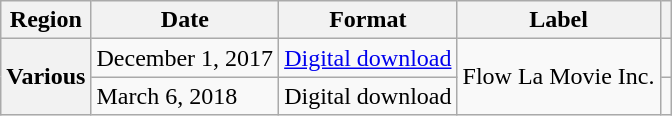<table class="wikitable plainrowheaders">
<tr>
<th scope="col">Region</th>
<th scope="col">Date</th>
<th scope="col">Format</th>
<th scope="col">Label</th>
<th scope="col"></th>
</tr>
<tr>
<th scope="row" rowspan="2">Various</th>
<td>December 1, 2017</td>
<td><a href='#'>Digital download</a></td>
<td rowspan="2">Flow La Movie Inc.</td>
<td></td>
</tr>
<tr>
<td>March 6, 2018</td>
<td>Digital download </td>
<td></td>
</tr>
</table>
